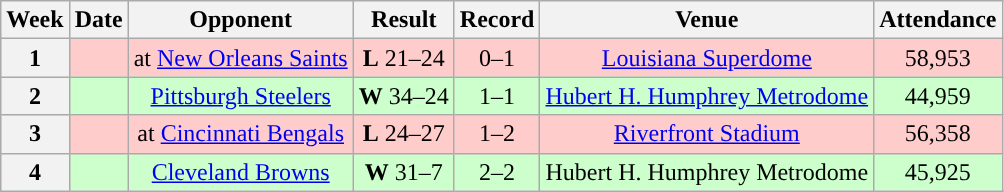<table class="wikitable" style="text-align:center">
<tr>
<th>Week</th>
<th>Date</th>
<th>Opponent</th>
<th>Result</th>
<th>Record</th>
<th>Venue</th>
<th>Attendance</th>
</tr>
<tr style="background:#fcc">
<th>1</th>
<td></td>
<td>at <a href='#'>New Orleans Saints</a></td>
<td><strong>L</strong> 21–24</td>
<td>0–1</td>
<td><a href='#'>Louisiana Superdome</a></td>
<td>58,953</td>
</tr>
<tr style="background:#cfc">
<th>2</th>
<td></td>
<td><a href='#'>Pittsburgh Steelers</a></td>
<td><strong>W</strong> 34–24</td>
<td>1–1</td>
<td><a href='#'>Hubert H. Humphrey Metrodome</a></td>
<td>44,959</td>
</tr>
<tr style="background:#fcc">
<th>3</th>
<td></td>
<td>at <a href='#'>Cincinnati Bengals</a></td>
<td><strong>L</strong> 24–27 </td>
<td>1–2</td>
<td><a href='#'>Riverfront Stadium</a></td>
<td>56,358</td>
</tr>
<tr style="background:#cfc">
<th>4</th>
<td></td>
<td><a href='#'>Cleveland Browns</a></td>
<td><strong>W</strong> 31–7</td>
<td>2–2</td>
<td>Hubert H. Humphrey Metrodome</td>
<td>45,925</td>
</tr>
</table>
